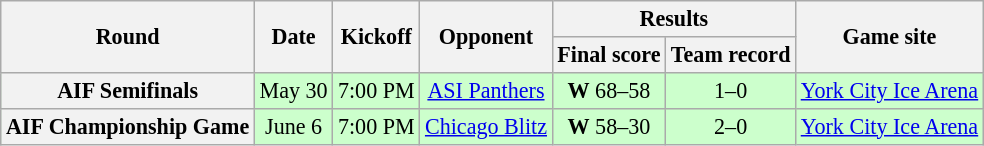<table class="wikitable" style="font-size: 92%;" "align=center">
<tr>
<th rowspan="2">Round</th>
<th rowspan="2">Date</th>
<th rowspan="2">Kickoff</th>
<th rowspan="2">Opponent</th>
<th colspan="2">Results</th>
<th rowspan="2">Game site</th>
</tr>
<tr>
<th>Final score</th>
<th>Team record</th>
</tr>
<tr style="background:#cfc">
<th>AIF Semifinals</th>
<td style="text-align:center;">May 30</td>
<td style="text-align:center;">7:00 PM</td>
<td style="text-align:center;"><a href='#'>ASI Panthers</a></td>
<td style="text-align:center;"><strong>W</strong> 68–58</td>
<td style="text-align:center;">1–0</td>
<td style="text-align:center;"><a href='#'>York City Ice Arena</a></td>
</tr>
<tr style="background:#cfc">
<th>AIF Championship Game</th>
<td style="text-align:center;">June 6</td>
<td style="text-align:center;">7:00 PM</td>
<td style="text-align:center;"><a href='#'>Chicago Blitz</a></td>
<td style="text-align:center;"><strong>W</strong> 58–30</td>
<td style="text-align:center;">2–0</td>
<td style="text-align:center;"><a href='#'>York City Ice Arena</a></td>
</tr>
</table>
